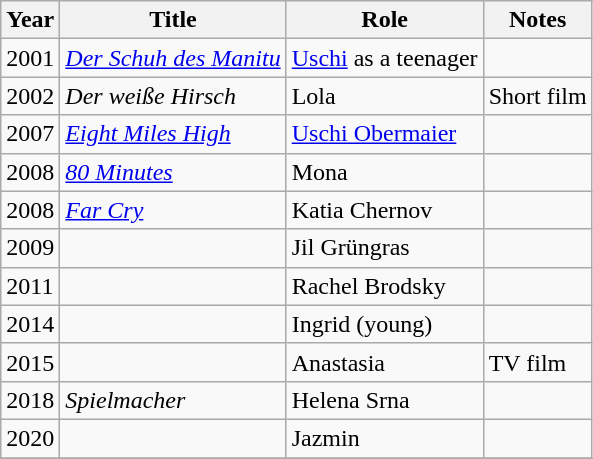<table class="wikitable sortable">
<tr>
<th>Year</th>
<th>Title</th>
<th>Role</th>
<th class="unsortable">Notes</th>
</tr>
<tr>
<td>2001</td>
<td><em><a href='#'>Der Schuh des Manitu</a></em></td>
<td><a href='#'>Uschi</a> as a teenager</td>
<td></td>
</tr>
<tr>
<td>2002</td>
<td><em>Der weiße Hirsch</em></td>
<td>Lola</td>
<td>Short film</td>
</tr>
<tr>
<td>2007</td>
<td><em><a href='#'>Eight Miles High</a></em></td>
<td><a href='#'>Uschi Obermaier</a></td>
<td></td>
</tr>
<tr>
<td>2008</td>
<td><em><a href='#'>80 Minutes</a></em></td>
<td>Mona</td>
<td></td>
</tr>
<tr>
<td>2008</td>
<td><em><a href='#'>Far Cry</a></em></td>
<td>Katia Chernov</td>
<td></td>
</tr>
<tr>
<td>2009</td>
<td><em></em></td>
<td>Jil Grüngras</td>
<td></td>
</tr>
<tr>
<td>2011</td>
<td><em></em></td>
<td>Rachel Brodsky</td>
<td></td>
</tr>
<tr>
<td>2014</td>
<td><em></em></td>
<td>Ingrid (young)</td>
<td></td>
</tr>
<tr>
<td>2015</td>
<td><em></em></td>
<td>Anastasia</td>
<td>TV film</td>
</tr>
<tr>
<td>2018</td>
<td><em>Spielmacher</em></td>
<td>Helena Srna</td>
<td></td>
</tr>
<tr>
<td>2020</td>
<td><em></em></td>
<td>Jazmin</td>
<td></td>
</tr>
<tr>
</tr>
</table>
